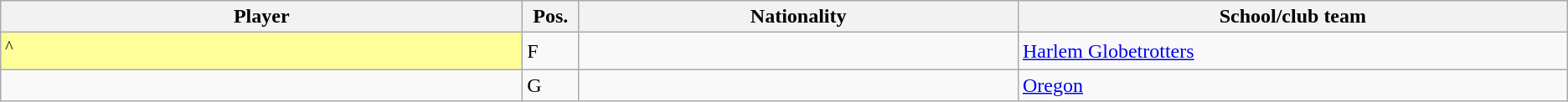<table class="wikitable sortable sortable">
<tr>
<th style="width:19%;">Player</th>
<th style="width:1%;">Pos.</th>
<th style="width:16%;">Nationality</th>
<th style="width:20%;">School/club team</th>
</tr>
<tr>
<td bgcolor="#FFFF99"><sup>^</sup></td>
<td>F</td>
<td></td>
<td><a href='#'>Harlem Globetrotters</a></td>
</tr>
<tr>
<td></td>
<td>G</td>
<td></td>
<td><a href='#'>Oregon</a></td>
</tr>
</table>
